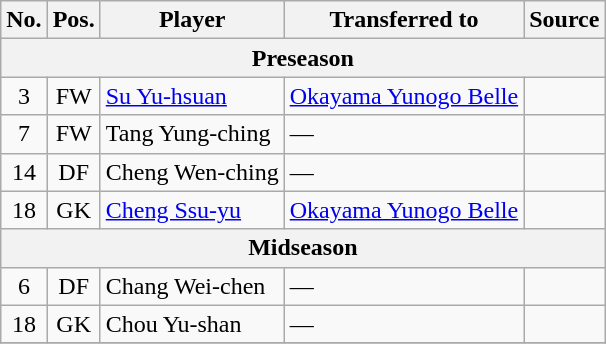<table class="wikitable plainrowheaders sortable">
<tr>
<th>No.</th>
<th>Pos.</th>
<th>Player</th>
<th>Transferred to</th>
<th>Source</th>
</tr>
<tr>
<th colspan=5>Preseason</th>
</tr>
<tr>
<td align=center>3</td>
<td align=center>FW</td>
<td><a href='#'>Su Yu-hsuan</a></td>
<td> <a href='#'>Okayama Yunogo Belle</a></td>
<td></td>
</tr>
<tr>
<td align=center>7</td>
<td align=center>FW</td>
<td>Tang Yung-ching</td>
<td>—</td>
<td></td>
</tr>
<tr>
<td align=center>14</td>
<td align=center>DF</td>
<td>Cheng Wen-ching</td>
<td>—</td>
<td></td>
</tr>
<tr>
<td align=center>18</td>
<td align=center>GK</td>
<td><a href='#'>Cheng Ssu-yu</a></td>
<td> <a href='#'>Okayama Yunogo Belle</a></td>
<td></td>
</tr>
<tr>
<th colspan=5>Midseason</th>
</tr>
<tr>
<td align=center>6</td>
<td align=center>DF</td>
<td>Chang Wei-chen</td>
<td>—</td>
<td></td>
</tr>
<tr>
<td align=center>18</td>
<td align=center>GK</td>
<td>Chou Yu-shan</td>
<td>—</td>
<td></td>
</tr>
<tr>
</tr>
</table>
